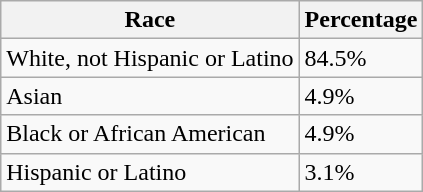<table class="wikitable">
<tr>
<th>Race</th>
<th>Percentage</th>
</tr>
<tr>
<td>White, not Hispanic or Latino</td>
<td>84.5%</td>
</tr>
<tr>
<td>Asian</td>
<td>4.9%</td>
</tr>
<tr>
<td>Black or African American</td>
<td>4.9%</td>
</tr>
<tr>
<td>Hispanic or Latino</td>
<td>3.1%</td>
</tr>
</table>
